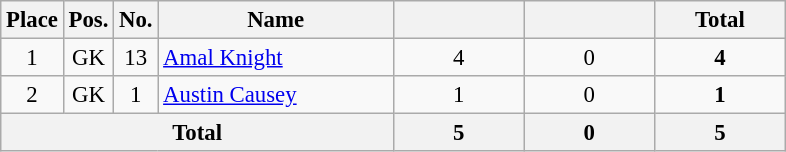<table class="wikitable sortable" style="font-size: 95%; text-align: center;">
<tr>
<th width=20>Place</th>
<th width=20>Pos.</th>
<th width=20>No.</th>
<th width=150>Name</th>
<th width=80></th>
<th width=80></th>
<th width=80><strong>Total</strong></th>
</tr>
<tr>
<td>1</td>
<td>GK</td>
<td>13</td>
<td align="left"> <a href='#'>Amal Knight</a></td>
<td>4</td>
<td>0</td>
<td><strong>4</strong></td>
</tr>
<tr>
<td>2</td>
<td>GK</td>
<td>1</td>
<td align="left"> <a href='#'>Austin Causey</a></td>
<td>1</td>
<td>0</td>
<td><strong>1</strong></td>
</tr>
<tr>
<th colspan="4">Total</th>
<th>5</th>
<th>0</th>
<th>5</th>
</tr>
</table>
